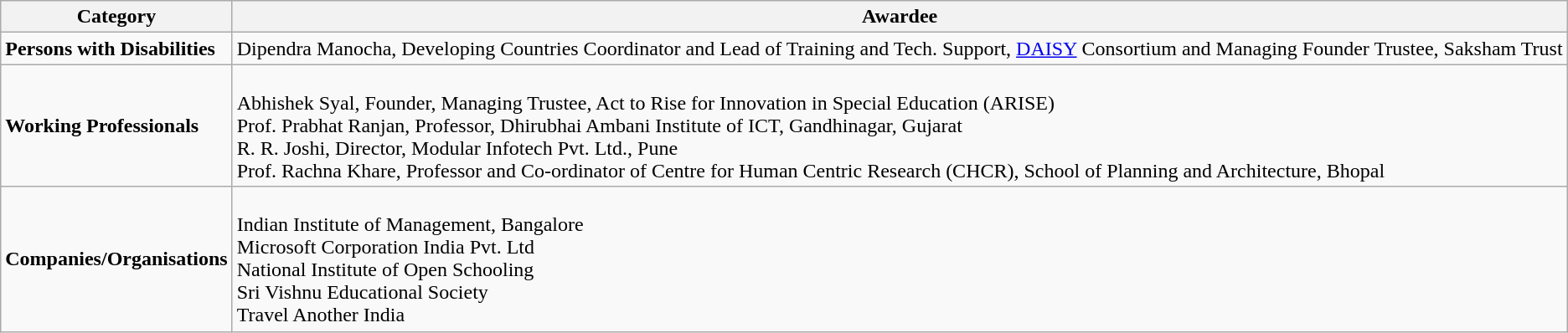<table class="wikitable">
<tr>
<th>Category</th>
<th>Awardee</th>
</tr>
<tr>
<td><strong>Persons with Disabilities</strong></td>
<td>Dipendra Manocha, Developing Countries Coordinator and Lead of Training and Tech. Support, <a href='#'>DAISY</a> Consortium and Managing Founder Trustee, Saksham Trust</td>
</tr>
<tr>
<td><strong>Working Professionals</strong></td>
<td><br>Abhishek Syal, Founder, Managing Trustee, Act to Rise for Innovation in Special Education (ARISE)<br>Prof. Prabhat Ranjan, Professor, Dhirubhai Ambani Institute of ICT, Gandhinagar, Gujarat<br>R. R. Joshi, Director, Modular Infotech Pvt. Ltd., Pune<br>Prof. Rachna Khare, Professor and Co-ordinator of Centre for Human Centric Research (CHCR), School of Planning and Architecture, Bhopal</td>
</tr>
<tr>
<td><strong>Companies/Organisations</strong></td>
<td><br>Indian Institute of Management, Bangalore<br>Microsoft Corporation India Pvt. Ltd<br>National Institute of Open Schooling<br>Sri Vishnu Educational Society<br>Travel Another India</td>
</tr>
</table>
